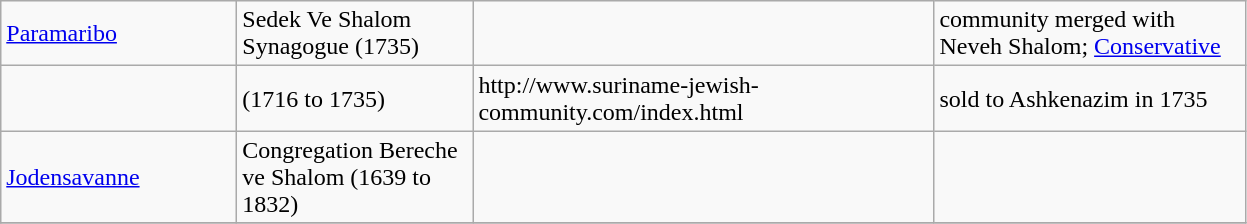<table class="wikitable">
<tr>
<td width="150pt"><a href='#'>Paramaribo</a></td>
<td width="150pt">Sedek Ve Shalom Synagogue (1735)</td>
<td width="300pt"></td>
<td width="200pt">community merged with Neveh Shalom; <a href='#'>Conservative</a></td>
</tr>
<tr>
<td width="150pt"></td>
<td width="150pt"> (1716 to 1735)</td>
<td width="300pt">http://www.suriname-jewish-community.com/index.html</td>
<td width="200pt">sold to Ashkenazim in 1735</td>
</tr>
<tr>
<td width="150pt"><a href='#'>Jodensavanne</a></td>
<td width="150pt">Congregation Bereche ve Shalom (1639 to 1832)</td>
<td width="300pt"></td>
<td width="200pt"></td>
</tr>
<tr>
</tr>
</table>
